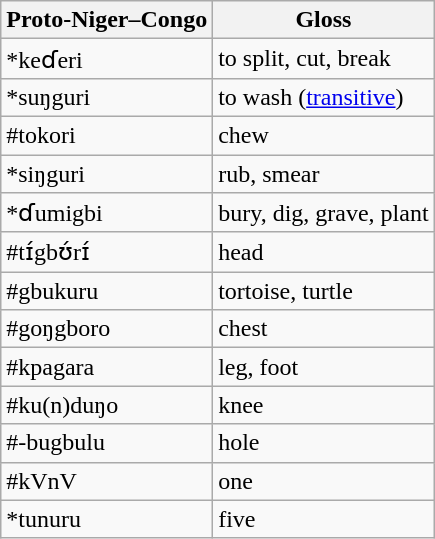<table class="wikitable sortable">
<tr>
<th>Proto-Niger–Congo</th>
<th>Gloss</th>
</tr>
<tr>
<td>*keɗeri</td>
<td>to split, cut, break</td>
</tr>
<tr>
<td>*suŋguri</td>
<td>to wash (<a href='#'>transitive</a>)</td>
</tr>
<tr>
<td>#tokori</td>
<td>chew</td>
</tr>
<tr>
<td>*siŋguri</td>
<td>rub, smear</td>
</tr>
<tr>
<td>*ɗumigbi</td>
<td>bury, dig, grave, plant</td>
</tr>
<tr>
<td>#tɪ́gbʊ́rɪ́</td>
<td>head</td>
</tr>
<tr>
<td>#gbukuru</td>
<td>tortoise, turtle</td>
</tr>
<tr>
<td>#goŋgboro</td>
<td>chest</td>
</tr>
<tr>
<td>#kpagara</td>
<td>leg, foot</td>
</tr>
<tr>
<td>#ku(n)duŋo</td>
<td>knee</td>
</tr>
<tr>
<td>#-bugbulu</td>
<td>hole</td>
</tr>
<tr>
<td>#kVnV</td>
<td>one</td>
</tr>
<tr>
<td>*tunuru</td>
<td>five</td>
</tr>
</table>
